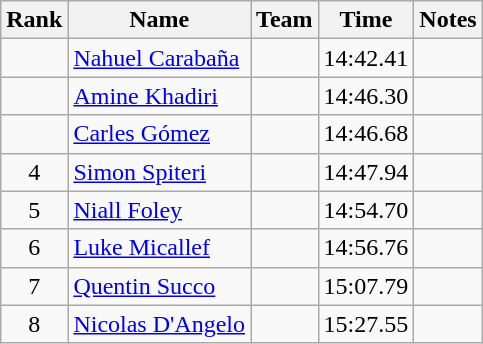<table class="wikitable sortable" style="text-align:center">
<tr>
<th>Rank</th>
<th>Name</th>
<th>Team</th>
<th>Time</th>
<th>Notes</th>
</tr>
<tr>
<td></td>
<td align="left"><a href='#'>Nahuel Carabaña</a></td>
<td align=left></td>
<td>14:42.41</td>
<td></td>
</tr>
<tr>
<td></td>
<td align="left"><a href='#'>Amine Khadiri</a></td>
<td align=left></td>
<td>14:46.30</td>
<td></td>
</tr>
<tr>
<td></td>
<td align="left"><a href='#'>Carles Gómez</a></td>
<td align=left></td>
<td>14:46.68</td>
<td></td>
</tr>
<tr>
<td>4</td>
<td align="left"><a href='#'>Simon Spiteri</a></td>
<td align=left></td>
<td>14:47.94</td>
<td></td>
</tr>
<tr>
<td>5</td>
<td align="left"><a href='#'>Niall Foley</a></td>
<td align=left></td>
<td>14:54.70</td>
<td></td>
</tr>
<tr>
<td>6</td>
<td align="left"><a href='#'>Luke Micallef</a></td>
<td align=left></td>
<td>14:56.76</td>
<td></td>
</tr>
<tr>
<td>7</td>
<td align="left"><a href='#'>Quentin Succo</a></td>
<td align=left></td>
<td>15:07.79</td>
<td></td>
</tr>
<tr>
<td>8</td>
<td align="left"><a href='#'>Nicolas D'Angelo</a></td>
<td align=left></td>
<td>15:27.55</td>
<td></td>
</tr>
</table>
